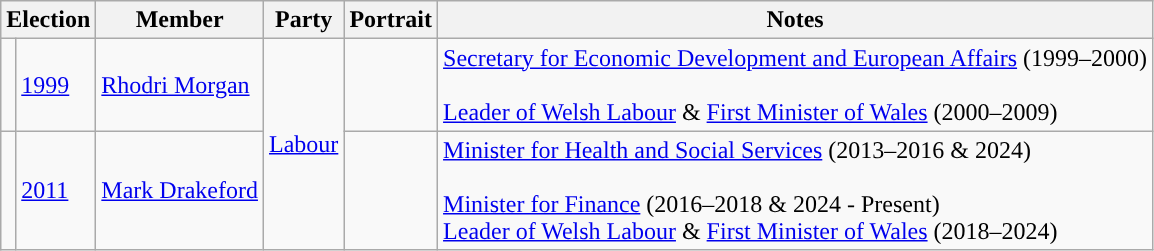<table class="wikitable">
<tr>
<th colspan="2">Election</th>
<th>Member</th>
<th>Party</th>
<th>Portrait</th>
<th>Notes</th>
</tr>
<tr>
<td style="background-color: "></td>
<td><a href='#'>1999</a></td>
<td><a href='#'>Rhodri Morgan</a></td>
<td rowspan="2"><a href='#'>Labour</a></td>
<td></td>
<td><a href='#'>Secretary for Economic Development and European Affairs</a> (1999–2000)<br><br><a href='#'>Leader of Welsh Labour</a> & <a href='#'>First Minister of Wales</a> (2000–2009)</td>
</tr>
<tr>
<td style="background-color: "></td>
<td><a href='#'>2011</a></td>
<td><a href='#'>Mark Drakeford</a></td>
<td></td>
<td><a href='#'>Minister for Health and Social Services</a> (2013–2016 & 2024)<br><br><a href='#'>Minister for Finance</a> (2016–2018 & 2024 - Present)<br>
<a href='#'>Leader of Welsh Labour</a> & <a href='#'>First Minister of Wales</a> (2018–2024)</td>
</tr>
</table>
